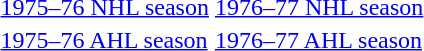<table>
<tr>
<td><a href='#'>1975–76 NHL season</a></td>
<td><a href='#'>1976–77 NHL season</a></td>
</tr>
<tr>
<td><a href='#'>1975–76 AHL season</a></td>
<td><a href='#'>1976–77 AHL season</a></td>
</tr>
<tr>
</tr>
</table>
